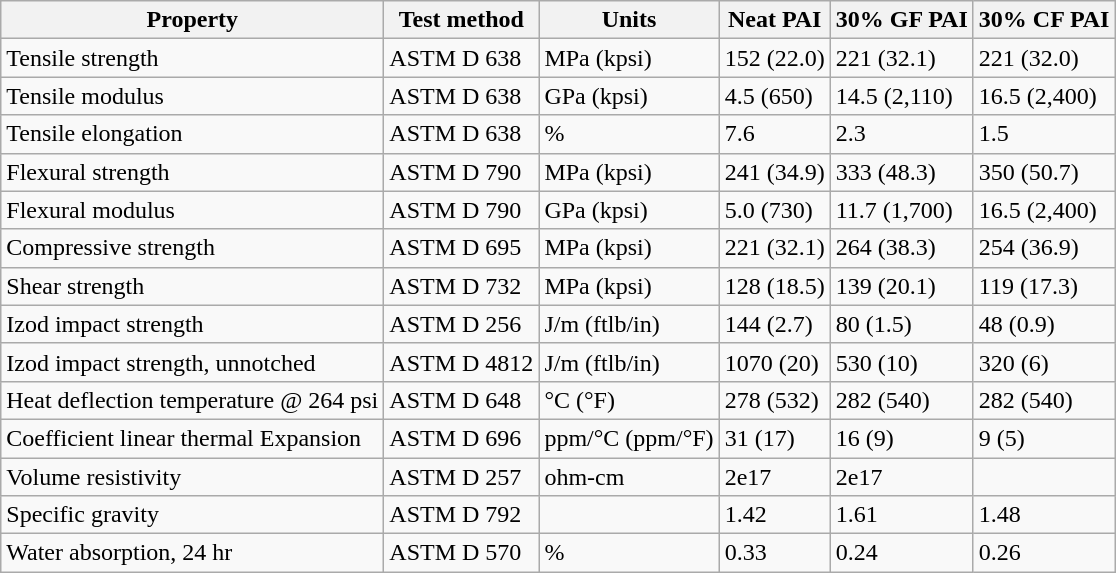<table class="wikitable">
<tr>
<th>Property</th>
<th>Test method</th>
<th>Units</th>
<th>Neat PAI</th>
<th>30% GF PAI</th>
<th>30% CF PAI</th>
</tr>
<tr>
<td>Tensile strength</td>
<td>ASTM D 638</td>
<td>MPa (kpsi)</td>
<td>152 (22.0)</td>
<td>221 (32.1)</td>
<td>221 (32.0)</td>
</tr>
<tr>
<td>Tensile modulus</td>
<td>ASTM D 638</td>
<td>GPa (kpsi)</td>
<td>4.5 (650)</td>
<td>14.5 (2,110)</td>
<td>16.5 (2,400)</td>
</tr>
<tr>
<td>Tensile elongation</td>
<td>ASTM D 638</td>
<td>%</td>
<td>7.6</td>
<td>2.3</td>
<td>1.5</td>
</tr>
<tr>
<td>Flexural strength</td>
<td>ASTM D 790</td>
<td>MPa (kpsi)</td>
<td>241 (34.9)</td>
<td>333 (48.3)</td>
<td>350 (50.7)</td>
</tr>
<tr>
<td>Flexural modulus</td>
<td>ASTM D 790</td>
<td>GPa (kpsi)</td>
<td>5.0 (730)</td>
<td>11.7 (1,700)</td>
<td>16.5 (2,400)</td>
</tr>
<tr>
<td>Compressive strength</td>
<td>ASTM D 695</td>
<td>MPa (kpsi)</td>
<td>221 (32.1)</td>
<td>264 (38.3)</td>
<td>254 (36.9)</td>
</tr>
<tr>
<td>Shear strength</td>
<td>ASTM D 732</td>
<td>MPa (kpsi)</td>
<td>128 (18.5)</td>
<td>139 (20.1)</td>
<td>119 (17.3)</td>
</tr>
<tr>
<td>Izod impact strength</td>
<td>ASTM D 256</td>
<td>J/m (ftlb/in)</td>
<td>144 (2.7)</td>
<td>80 (1.5)</td>
<td>48 (0.9)</td>
</tr>
<tr>
<td>Izod impact strength, unnotched</td>
<td>ASTM D 4812</td>
<td>J/m (ftlb/in)</td>
<td>1070 (20)</td>
<td>530 (10)</td>
<td>320 (6)</td>
</tr>
<tr>
<td>Heat deflection temperature @ 264 psi</td>
<td>ASTM D 648</td>
<td>°C (°F)</td>
<td>278 (532)</td>
<td>282 (540)</td>
<td>282 (540)</td>
</tr>
<tr>
<td>Coefficient linear thermal Expansion</td>
<td>ASTM D 696</td>
<td>ppm/°C (ppm/°F)</td>
<td>31 (17)</td>
<td>16 (9)</td>
<td>9 (5)</td>
</tr>
<tr>
<td>Volume resistivity</td>
<td>ASTM D 257</td>
<td>ohm-cm</td>
<td>2e17</td>
<td>2e17</td>
<td></td>
</tr>
<tr>
<td>Specific gravity</td>
<td>ASTM D 792</td>
<td></td>
<td>1.42</td>
<td>1.61</td>
<td>1.48</td>
</tr>
<tr>
<td>Water absorption, 24 hr</td>
<td>ASTM D 570</td>
<td>%</td>
<td>0.33</td>
<td>0.24</td>
<td>0.26</td>
</tr>
</table>
